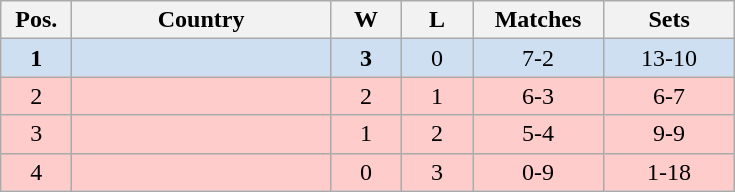<table class="wikitable" style="text-align:center;">
<tr>
<th width=40>Pos.</th>
<th width=165>Country</th>
<th width=40>W</th>
<th width=40>L</th>
<th width=80>Matches</th>
<th width=80>Sets</th>
</tr>
<tr style="background:#cedff2;">
<td><strong>1</strong></td>
<td style="text-align:left;"></td>
<td><strong>3</strong></td>
<td>0</td>
<td>7-2</td>
<td>13-10</td>
</tr>
<tr style="background:#ffcccc;">
<td>2</td>
<td style="text-align:left;"></td>
<td>2</td>
<td>1</td>
<td>6-3</td>
<td>6-7</td>
</tr>
<tr style="background:#ffcccc;">
<td>3</td>
<td style="text-align:left;"></td>
<td>1</td>
<td>2</td>
<td>5-4</td>
<td>9-9</td>
</tr>
<tr style="background:#ffcccc;">
<td>4</td>
<td style="text-align:left;"></td>
<td>0</td>
<td>3</td>
<td>0-9</td>
<td>1-18</td>
</tr>
</table>
